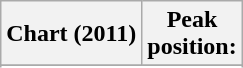<table class="wikitable plainrowheaders">
<tr>
<th scope="col">Chart (2011)</th>
<th scope="col">Peak<br>position:</th>
</tr>
<tr>
</tr>
<tr>
</tr>
<tr>
</tr>
</table>
